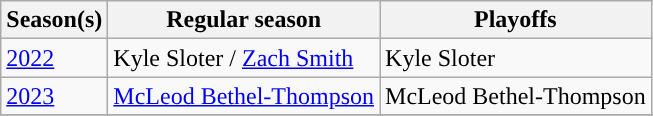<table class="wikitable">
<tr>
<th>Season(s)</th>
<th>Regular season</th>
<th>Playoffs</th>
</tr>
<tr>
<td><a href='#'>2022</a></td>
<td>Kyle Sloter  / <a href='#'>Zach Smith</a> </td>
<td>Kyle Sloter </td>
</tr>
<tr>
<td><a href='#'>2023</a></td>
<td><a href='#'>McLeod Bethel-Thompson</a> </td>
<td>McLeod Bethel-Thompson </td>
</tr>
<tr>
</tr>
</table>
